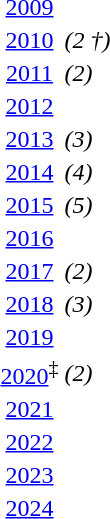<table>
<tr>
<td align="center"><a href='#'>2009</a></td>
<td></td>
<td></td>
<td></td>
</tr>
<tr>
<td align="center"><a href='#'>2010</a></td>
<td> <em>(2 †)</em></td>
<td></td>
<td></td>
</tr>
<tr>
<td align="center"><a href='#'>2011</a></td>
<td> <em>(2)</em></td>
<td></td>
<td></td>
</tr>
<tr>
<td align="center"><a href='#'>2012</a></td>
<td></td>
<td></td>
<td></td>
</tr>
<tr>
<td align="center"><a href='#'>2013</a></td>
<td> <em>(3)</em></td>
<td></td>
<td></td>
</tr>
<tr>
<td align="center"><a href='#'>2014</a></td>
<td> <em>(4)</em></td>
<td></td>
<td></td>
</tr>
<tr>
<td align="center"><a href='#'>2015</a></td>
<td> <em>(5)</em></td>
<td></td>
<td></td>
</tr>
<tr>
<td align="center"><a href='#'>2016</a></td>
<td></td>
<td></td>
<td></td>
</tr>
<tr>
<td align="center"><a href='#'>2017</a></td>
<td> <em>(2)</em></td>
<td></td>
<td></td>
</tr>
<tr>
<td align="center"><a href='#'>2018</a></td>
<td> <em>(3)</em></td>
<td></td>
<td></td>
</tr>
<tr>
<td align="center"><a href='#'>2019</a></td>
<td></td>
<td></td>
<td></td>
</tr>
<tr>
<td align="center"><a href='#'>2020</a><sup>‡</sup></td>
<td> <em>(2)</em></td>
<td></td>
<td></td>
</tr>
<tr>
<td align="center"><a href='#'>2021</a></td>
<td></td>
<td></td>
<td></td>
</tr>
<tr>
<td align="center"><a href='#'>2022</a></td>
<td></td>
<td></td>
<td></td>
</tr>
<tr>
<td align="center"><a href='#'>2023</a></td>
<td></td>
<td></td>
<td></td>
</tr>
<tr>
<td align="center"><a href='#'>2024</a></td>
<td></td>
<td></td>
<td></td>
</tr>
</table>
